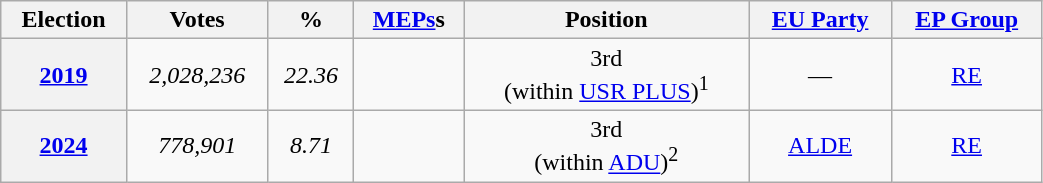<table class=wikitable style="text-align: right;" width=55%>
<tr>
<th>Election</th>
<th>Votes</th>
<th>%</th>
<th><a href='#'>MEPs</a>s</th>
<th>Position</th>
<th><a href='#'>EU Party</a></th>
<th><a href='#'>EP Group</a></th>
</tr>
<tr style="text-align:center;">
<th><a href='#'>2019</a></th>
<td><em>2,028,236</em></td>
<td><em>22.36</em></td>
<td></td>
<td>3rd<br>(within <a href='#'>USR PLUS</a>)<sup>1</sup></td>
<td>—</td>
<td><a href='#'>RE</a></td>
</tr>
<tr style="text-align:center;">
<th><a href='#'>2024</a></th>
<td><em>778,901</em></td>
<td><em>8.71</em></td>
<td></td>
<td>3rd<br>(within <a href='#'>ADU</a>)<sup>2</sup></td>
<td><a href='#'>ALDE</a></td>
<td><a href='#'>RE</a></td>
</tr>
</table>
